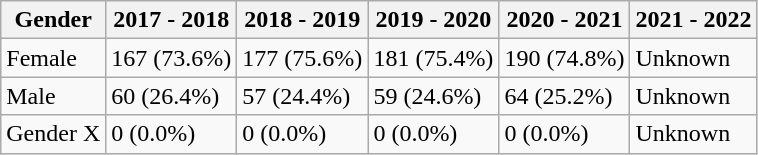<table class="wikitable">
<tr>
<th>Gender</th>
<th>2017 - 2018</th>
<th>2018 - 2019</th>
<th>2019 - 2020</th>
<th>2020 - 2021</th>
<th>2021 - 2022</th>
</tr>
<tr>
<td>Female</td>
<td>167 (73.6%)</td>
<td>177 (75.6%)</td>
<td>181 (75.4%)</td>
<td>190 (74.8%)</td>
<td>Unknown</td>
</tr>
<tr>
<td>Male</td>
<td>60 (26.4%)</td>
<td>57 (24.4%)</td>
<td>59 (24.6%)</td>
<td>64 (25.2%)</td>
<td>Unknown</td>
</tr>
<tr>
<td>Gender X</td>
<td>0 (0.0%)</td>
<td>0 (0.0%)</td>
<td>0 (0.0%)</td>
<td>0 (0.0%)</td>
<td>Unknown</td>
</tr>
</table>
